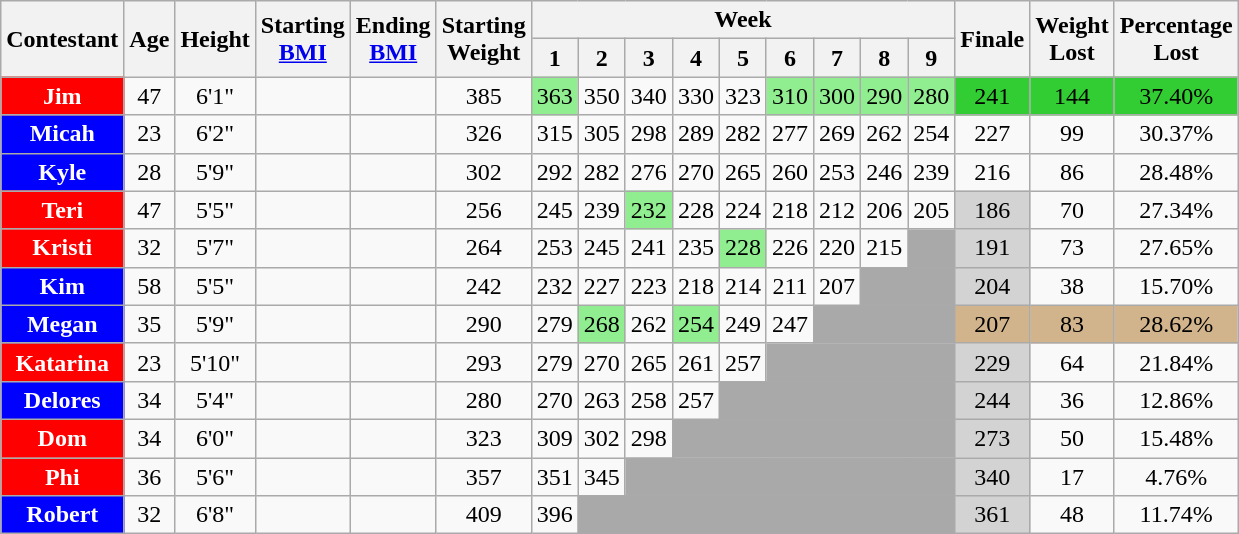<table class="wikitable sortable" style="text-align:center;" align="center;">
<tr>
<th rowspan="2">Contestant</th>
<th rowspan="2">Age</th>
<th rowspan="2">Height</th>
<th rowspan="2">Starting<br> <a href='#'>BMI</a></th>
<th rowspan="2">Ending<br> <a href='#'>BMI</a></th>
<th rowspan="2">Starting <br>Weight</th>
<th colspan="9">Week</th>
<th rowspan="2">Finale</th>
<th rowspan="2">Weight <br>Lost</th>
<th rowspan="2">Percentage <br>Lost</th>
</tr>
<tr>
<th>1</th>
<th>2</th>
<th>3</th>
<th>4</th>
<th>5</th>
<th>6</th>
<th>7</th>
<th>8</th>
<th>9</th>
</tr>
<tr>
<td style="background:red;color:white;"><strong>Jim</strong></td>
<td>47</td>
<td>6'1"</td>
<td></td>
<td></td>
<td>385</td>
<td style="background:lightgreen;">363</td>
<td>350</td>
<td>340</td>
<td>330</td>
<td>323</td>
<td style="background:lightgreen;">310</td>
<td style="background:lightgreen;">300</td>
<td style="background:lightgreen;">290</td>
<td style="background:lightgreen;">280</td>
<td style="background:limegreen;">241</td>
<td style="background:limegreen;">144</td>
<td style="background:limegreen;">37.40%</td>
</tr>
<tr>
<td style="background:blue;color:white;"><strong>Micah</strong></td>
<td>23</td>
<td>6'2"</td>
<td></td>
<td></td>
<td>326</td>
<td>315</td>
<td>305</td>
<td>298</td>
<td>289</td>
<td>282</td>
<td>277</td>
<td>269</td>
<td>262</td>
<td>254</td>
<td>227</td>
<td>99</td>
<td>30.37%</td>
</tr>
<tr>
<td style="background:blue;color:white;"><strong>Kyle</strong></td>
<td>28</td>
<td>5'9"</td>
<td></td>
<td></td>
<td>302</td>
<td>292</td>
<td>282</td>
<td>276</td>
<td>270</td>
<td>265</td>
<td>260</td>
<td>253</td>
<td>246</td>
<td>239</td>
<td>216</td>
<td>86</td>
<td>28.48%</td>
</tr>
<tr>
<td style="background:red;color:white;"><strong>Teri</strong></td>
<td>47</td>
<td>5'5"</td>
<td></td>
<td></td>
<td>256</td>
<td>245</td>
<td>239</td>
<td style="background:lightgreen;">232</td>
<td>228</td>
<td>224</td>
<td>218</td>
<td>212</td>
<td>206</td>
<td>205</td>
<td style="background:lightgrey;">186</td>
<td>70</td>
<td>27.34%</td>
</tr>
<tr>
<td style="background:red;color:white;"><strong>Kristi</strong></td>
<td>32</td>
<td>5'7"</td>
<td></td>
<td></td>
<td>264</td>
<td>253</td>
<td>245</td>
<td>241</td>
<td>235</td>
<td style="background:lightgreen;">228</td>
<td>226</td>
<td>220</td>
<td>215</td>
<td style="background:darkgrey;"></td>
<td style="background:lightgrey;">191</td>
<td>73</td>
<td>27.65%</td>
</tr>
<tr>
<td style="background:blue;color:white;"><strong>Kim</strong></td>
<td>58</td>
<td>5'5"</td>
<td></td>
<td></td>
<td>242</td>
<td>232</td>
<td>227</td>
<td>223</td>
<td>218</td>
<td>214</td>
<td>211</td>
<td>207</td>
<td colspan="2" style="background:darkgrey;"></td>
<td style="background:lightgrey;">204</td>
<td>38</td>
<td>15.70%</td>
</tr>
<tr>
<td style="background:blue;color:white;"><strong>Megan</strong></td>
<td>35</td>
<td>5'9"</td>
<td></td>
<td></td>
<td>290</td>
<td>279</td>
<td style="background:lightgreen;">268</td>
<td>262</td>
<td style="background:lightgreen;">254</td>
<td>249</td>
<td>247</td>
<td colspan="3" style="background:darkgrey;"></td>
<td style="background:tan;">207</td>
<td style="background:tan;">83</td>
<td style="background:tan;">28.62%</td>
</tr>
<tr>
<td style="background:red;color:white;"><strong>Katarina</strong></td>
<td>23</td>
<td>5'10"</td>
<td></td>
<td></td>
<td>293</td>
<td>279</td>
<td>270</td>
<td>265</td>
<td>261</td>
<td>257</td>
<td colspan="4" style="background:darkgrey;"></td>
<td style="background:lightgrey;">229</td>
<td>64</td>
<td>21.84%</td>
</tr>
<tr>
<td style="background:blue;color:white;"><strong>Delores</strong></td>
<td>34</td>
<td>5'4"</td>
<td></td>
<td></td>
<td>280</td>
<td>270</td>
<td>263</td>
<td>258</td>
<td>257</td>
<td colspan="5" style="background:darkgrey;"></td>
<td style="background:lightgrey;">244</td>
<td>36</td>
<td>12.86%</td>
</tr>
<tr>
<td style="background:red;color:white;"><strong>Dom</strong></td>
<td>34</td>
<td>6'0"</td>
<td></td>
<td></td>
<td>323</td>
<td>309</td>
<td>302</td>
<td>298</td>
<td colspan="6" style="background:darkgrey;"></td>
<td style="background:lightgrey;">273</td>
<td>50</td>
<td>15.48%</td>
</tr>
<tr>
<td style="background:red;color:white;"><strong>Phi</strong></td>
<td>36</td>
<td>5'6"</td>
<td></td>
<td></td>
<td>357</td>
<td>351</td>
<td>345</td>
<td colspan="7" style="background:darkgrey;"></td>
<td style="background:lightgrey;">340</td>
<td>17</td>
<td>4.76%</td>
</tr>
<tr>
<td style="background:blue;color:white;"><strong>Robert</strong></td>
<td>32</td>
<td>6'8"</td>
<td></td>
<td></td>
<td>409</td>
<td>396</td>
<td colspan="8" style="background:darkgrey;"></td>
<td style="background:lightgrey;">361</td>
<td>48</td>
<td>11.74%</td>
</tr>
</table>
